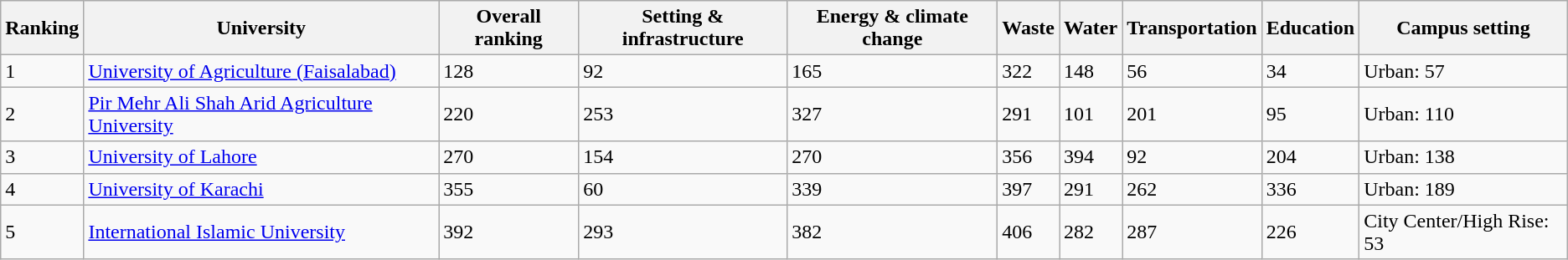<table class="wikitable sortable">
<tr>
<th>Ranking</th>
<th>University</th>
<th>Overall ranking</th>
<th>Setting & infrastructure</th>
<th>Energy & climate change</th>
<th>Waste</th>
<th>Water</th>
<th>Transportation</th>
<th>Education</th>
<th>Campus setting</th>
</tr>
<tr>
<td>1</td>
<td><a href='#'>University of Agriculture (Faisalabad)</a></td>
<td>128</td>
<td>92</td>
<td>165</td>
<td>322</td>
<td>148</td>
<td>56</td>
<td>34</td>
<td>Urban: 57</td>
</tr>
<tr>
<td>2</td>
<td><a href='#'>Pir Mehr Ali Shah Arid Agriculture University</a></td>
<td>220</td>
<td>253</td>
<td>327</td>
<td>291</td>
<td>101</td>
<td>201</td>
<td>95</td>
<td>Urban: 110</td>
</tr>
<tr>
<td>3</td>
<td><a href='#'>University of Lahore</a></td>
<td>270</td>
<td>154</td>
<td>270</td>
<td>356</td>
<td>394</td>
<td>92</td>
<td>204</td>
<td>Urban: 138</td>
</tr>
<tr>
<td>4</td>
<td><a href='#'>University of Karachi</a></td>
<td>355</td>
<td>60</td>
<td>339</td>
<td>397</td>
<td>291</td>
<td>262</td>
<td>336</td>
<td>Urban: 189</td>
</tr>
<tr>
<td>5</td>
<td><a href='#'>International Islamic University</a></td>
<td>392</td>
<td>293</td>
<td>382</td>
<td>406</td>
<td>282</td>
<td>287</td>
<td>226</td>
<td>City Center/High Rise: 53</td>
</tr>
</table>
